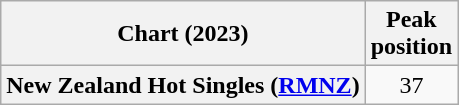<table class="wikitable sortable plainrowheaders" style="text-align:center">
<tr>
<th scope="col">Chart (2023)</th>
<th scope="col">Peak<br>position</th>
</tr>
<tr>
<th scope="row">New Zealand Hot Singles (<a href='#'>RMNZ</a>)</th>
<td>37</td>
</tr>
</table>
